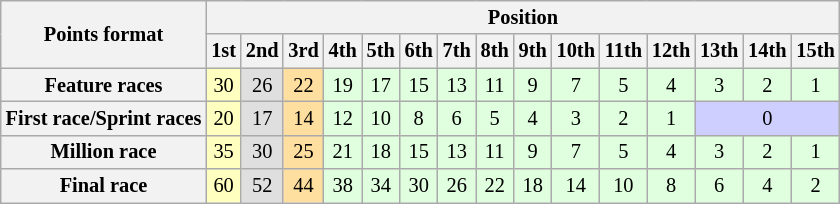<table class="wikitable" style="font-size:85%; text-align:center">
<tr style="background:#f9f9f9">
<th rowspan="2">Points format</th>
<th colspan="21">Position</th>
</tr>
<tr>
<th>1st</th>
<th>2nd</th>
<th>3rd</th>
<th>4th</th>
<th>5th</th>
<th>6th</th>
<th>7th</th>
<th>8th</th>
<th>9th</th>
<th>10th</th>
<th>11th</th>
<th>12th</th>
<th>13th</th>
<th>14th</th>
<th>15th</th>
</tr>
<tr>
<th>Feature races</th>
<td style="background:#ffffbf;">30</td>
<td style="background:#dfdfdf;">26</td>
<td style="background:#ffdf9f;">22</td>
<td style="background:#dfffdf;">19</td>
<td style="background:#dfffdf;">17</td>
<td style="background:#dfffdf;">15</td>
<td style="background:#dfffdf;">13</td>
<td style="background:#dfffdf;">11</td>
<td style="background:#dfffdf;">9</td>
<td style="background:#dfffdf;">7</td>
<td style="background:#dfffdf;">5</td>
<td style="background:#dfffdf;">4</td>
<td style="background:#dfffdf;">3</td>
<td style="background:#dfffdf;">2</td>
<td style="background:#dfffdf;">1</td>
</tr>
<tr>
<th>First race/Sprint races</th>
<td style="background:#ffffbf;">20</td>
<td style="background:#dfdfdf;">17</td>
<td style="background:#ffdf9f;">14</td>
<td style="background:#dfffdf;">12</td>
<td style="background:#dfffdf;">10</td>
<td style="background:#dfffdf;">8</td>
<td style="background:#dfffdf;">6</td>
<td style="background:#dfffdf;">5</td>
<td style="background:#dfffdf;">4</td>
<td style="background:#dfffdf;">3</td>
<td style="background:#dfffdf;">2</td>
<td style="background:#dfffdf;">1</td>
<td style="background:#cfcfff;" colspan=3>0</td>
</tr>
<tr>
<th>Million race</th>
<td style="background:#ffffbf;">35</td>
<td style="background:#dfdfdf;">30</td>
<td style="background:#ffdf9f;">25</td>
<td style="background:#dfffdf;">21</td>
<td style="background:#dfffdf;">18</td>
<td style="background:#dfffdf;">15</td>
<td style="background:#dfffdf;">13</td>
<td style="background:#dfffdf;">11</td>
<td style="background:#dfffdf;">9</td>
<td style="background:#dfffdf;">7</td>
<td style="background:#dfffdf;">5</td>
<td style="background:#dfffdf;">4</td>
<td style="background:#dfffdf;">3</td>
<td style="background:#dfffdf;">2</td>
<td style="background:#dfffdf;">1</td>
</tr>
<tr>
<th>Final race</th>
<td style="background:#ffffbf;">60</td>
<td style="background:#dfdfdf;">52</td>
<td style="background:#ffdf9f;">44</td>
<td style="background:#dfffdf;">38</td>
<td style="background:#dfffdf;">34</td>
<td style="background:#dfffdf;">30</td>
<td style="background:#dfffdf;">26</td>
<td style="background:#dfffdf;">22</td>
<td style="background:#dfffdf;">18</td>
<td style="background:#dfffdf;">14</td>
<td style="background:#dfffdf;">10</td>
<td style="background:#dfffdf;">8</td>
<td style="background:#dfffdf;">6</td>
<td style="background:#dfffdf;">4</td>
<td style="background:#dfffdf;">2</td>
</tr>
</table>
